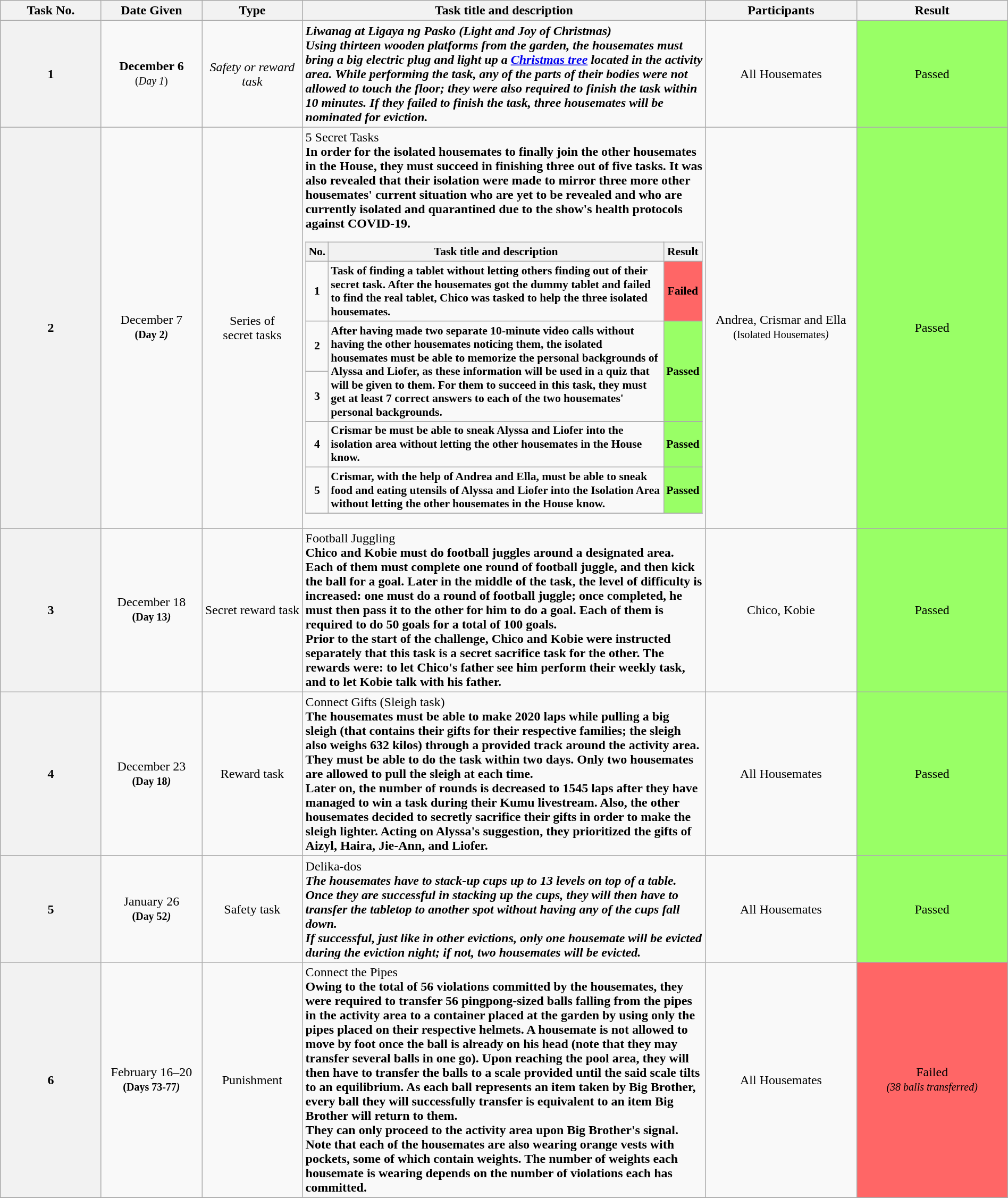<table class="wikitable" style="text-align:center; font-size:100%; line-height:18px;" width="100%">
<tr>
<th style="width: 10%;">Task No.</th>
<th style="width: 10%;">Date Given</th>
<th style="width: 10%;">Type</th>
<th style="width: 40%;">Task title and description</th>
<th style="width: 15%;">Participants</th>
<th style="width: 15%;">Result</th>
</tr>
<tr>
<th>1</th>
<td><strong>December 6</strong><br><small>(<em>Day 1</em>)</small></td>
<td><em>Safety or reward task</em></td>
<td align="left"><strong><em>Liwanag at Ligaya ng Pasko<em> (Light and Joy of Christmas)<strong><br>Using thirteen wooden platforms from the garden, the housemates must bring a big electric plug and light up a <a href='#'>Christmas tree</a> located in the activity area. While performing the task, any of the parts of their bodies were not allowed to touch the floor; they were also required to finish the task within 10 minutes. If they failed to finish the task, three housemates will be nominated for eviction.</td>
<td></em>All Housemates<em></td>
<td style="background:#99FF66;"></em>Passed<em></td>
</tr>
<tr>
<th>2</th>
<td></strong>December 7<strong><br><small>(</em>Day 2<em>)</small></td>
<td></em>Series of<br>secret tasks<em></td>
<td align="left"></strong>5 Secret Tasks<strong><br>In order for the isolated housemates to finally join the other housemates in the House, they must succeed in finishing three out of five tasks. It was also revealed that their isolation were made to mirror three more other housemates' current situation who are yet to be revealed and who are currently isolated and quarantined due to the show's health protocols against COVID-19.<br><table class="wikitable collapsible collapsed" style="text-align: center; font-size:90%; line-height:17px;" width="100%">
<tr>
<th>No.</th>
<th>Task title and description</th>
<th>Result</th>
</tr>
<tr>
<td>1</td>
<td align="left">Task of finding a tablet without letting others finding out of their secret task. After the housemates got the dummy tablet and failed to find the real tablet, Chico was tasked to help the three isolated housemates.</td>
<td style="background:#FF6666;"></em>Failed<em></td>
</tr>
<tr>
<td>2</td>
<td align="left" rowspan="2">After having made two separate 10-minute video calls without having the other housemates noticing them, the isolated housemates must be able to memorize the personal backgrounds of Alyssa and Liofer, as these information will be used in a quiz that will be given to them. For them to succeed in this task, they must get at least 7 correct answers to each of the two housemates' personal backgrounds.</td>
<td rowspan="2" style="background:#99FF66;"></em>Passed<em></td>
</tr>
<tr>
<td>3</td>
</tr>
<tr>
<td>4</td>
<td align="left">Crismar be must be able to sneak Alyssa and Liofer into the isolation area without letting the other housemates in the House know.</td>
<td style="background:#99FF66;"></em>Passed<em></td>
</tr>
<tr>
<td>5</td>
<td align="left">Crismar, with the help of Andrea and Ella, must be able to sneak food and eating utensils of Alyssa and Liofer into the Isolation Area without letting the other housemates in the House know.</td>
<td style="background:#99FF66;"></em>Passed<em></td>
</tr>
<tr>
</tr>
</table>
</td>
<td>Andrea, Crismar and Ella<br><small>(</em>Isolated Housemates<em>)</small></td>
<td style="background:#99FF66;"></em>Passed<em></td>
</tr>
<tr>
<th>3</th>
<td></strong>December 18<strong><br><small>(</em>Day 13<em>)</small></td>
<td></em>Secret reward task<em></td>
<td align="left"></strong>Football Juggling<strong><br>Chico and Kobie must do football juggles around a designated area. Each of them must complete one round of football juggle, and then kick the ball for a goal. Later in the middle of the task, the level of difficulty is increased: one must do a round of football juggle; once completed, he must then pass it to the other for him to do a goal. Each of them is required to do 50 goals for a total of 100 goals.<br>Prior to the start of the challenge, Chico and Kobie were instructed separately that this task is a secret sacrifice task for the other. The rewards were: to let Chico's father see him perform their weekly task, and to let Kobie talk with his father.</td>
<td>Chico, Kobie</td>
<td style="background:#99FF66;"></em>Passed<em></td>
</tr>
<tr>
<th>4</th>
<td></strong>December 23<strong><br><small>(</em>Day 18<em>)</small></td>
<td></em>Reward task<em></td>
<td align="left"></strong>Connect Gifts (Sleigh task)<strong><br>The housemates must be able to make 2020 laps while pulling a big sleigh (that contains their gifts for their respective families; the sleigh also weighs 632 kilos) through a provided track around the activity area. They must be able to do the task within two days. Only two housemates are allowed to pull the sleigh at each time.<br>Later on, the number of rounds is decreased to 1545 laps after they have managed to win a task during their Kumu livestream. Also, the other housemates decided to secretly sacrifice their gifts in order to make the sleigh lighter. Acting on Alyssa's suggestion, they prioritized the gifts of Aizyl, Haira, Jie-Ann, and Liofer.</td>
<td></em>All Housemates<em></td>
<td style="background:#99FF66;"></em>Passed<em></td>
</tr>
<tr>
<th>5</th>
<td></strong>January 26<strong><br><small>(</em>Day 52<em>)</small></td>
<td></em>Safety task<em></td>
<td align="left"></em></strong>Delika-dos<strong><em><br>The housemates have to stack-up cups up to 13 levels on top of a table. Once they are successful in stacking up the cups, they will then have to transfer the tabletop to another spot without having any of the cups fall down.<br>If successful, just like in other evictions, only one housemate will be evicted during the eviction night; if not, two housemates will be evicted.</td>
<td></em> All Housemates<em></td>
<td style="background:#99FF66;"></em>Passed<em></td>
</tr>
<tr>
<th>6</th>
<td></strong>February 16–20<strong><br><small>(</em>Days 73-77<em>)</small></td>
<td></em>Punishment<em></td>
<td align="left"></strong>Connect the Pipes<strong><br>Owing to the total of 56 violations committed by the housemates, they were required to transfer 56 pingpong-sized balls falling from the pipes in the activity area to a container placed at the garden by using only the pipes placed on their respective helmets. A housemate is not allowed to move by foot once the ball is already on his head (note that they may transfer several balls in one go). Upon reaching the pool area, they will then have to transfer the balls to a scale provided until the said scale tilts to an equilibrium. As each ball represents an item taken by Big Brother, every ball they will successfully transfer is equivalent to an item Big Brother will return to them.<br>They can only proceed to the activity area upon Big Brother's signal. Note that each of the housemates are also wearing orange vests with pockets, some of which contain weights. The number of weights each housemate is wearing depends on the number of violations each has committed.</td>
<td></em> All Housemates<em></td>
<td style="background:#FF6666;"></em>Failed<em><br><small>(38 balls transferred)</small></td>
</tr>
<tr>
</tr>
</table>
